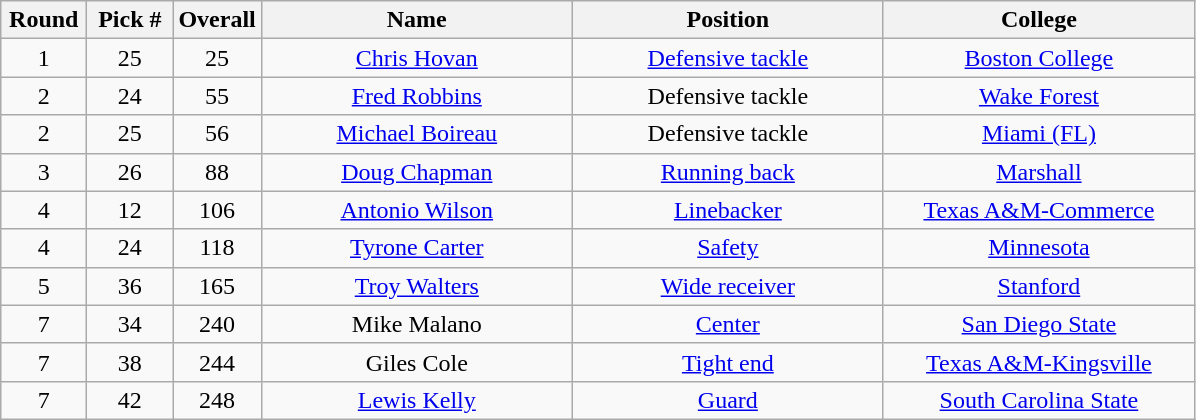<table class="wikitable sortable" style="text-align:center">
<tr>
<th width=50px>Round</th>
<th width=50px>Pick #</th>
<th width=50px>Overall</th>
<th width=200px>Name</th>
<th width=200px>Position</th>
<th width=200px>College</th>
</tr>
<tr>
<td>1</td>
<td>25</td>
<td>25</td>
<td><a href='#'>Chris Hovan</a></td>
<td><a href='#'>Defensive tackle</a></td>
<td><a href='#'>Boston College</a></td>
</tr>
<tr>
<td>2</td>
<td>24</td>
<td>55</td>
<td><a href='#'>Fred Robbins</a></td>
<td>Defensive tackle</td>
<td><a href='#'>Wake Forest</a></td>
</tr>
<tr>
<td>2</td>
<td>25</td>
<td>56</td>
<td><a href='#'>Michael Boireau</a></td>
<td>Defensive tackle</td>
<td><a href='#'>Miami (FL)</a></td>
</tr>
<tr>
<td>3</td>
<td>26</td>
<td>88</td>
<td><a href='#'>Doug Chapman</a></td>
<td><a href='#'>Running back</a></td>
<td><a href='#'>Marshall</a></td>
</tr>
<tr>
<td>4</td>
<td>12</td>
<td>106</td>
<td><a href='#'>Antonio Wilson</a></td>
<td><a href='#'>Linebacker</a></td>
<td><a href='#'>Texas A&M-Commerce</a></td>
</tr>
<tr>
<td>4</td>
<td>24</td>
<td>118</td>
<td><a href='#'>Tyrone Carter</a></td>
<td><a href='#'>Safety</a></td>
<td><a href='#'>Minnesota</a></td>
</tr>
<tr>
<td>5</td>
<td>36</td>
<td>165</td>
<td><a href='#'>Troy Walters</a></td>
<td><a href='#'>Wide receiver</a></td>
<td><a href='#'>Stanford</a></td>
</tr>
<tr>
<td>7</td>
<td>34</td>
<td>240</td>
<td>Mike Malano</td>
<td><a href='#'>Center</a></td>
<td><a href='#'>San Diego State</a></td>
</tr>
<tr>
<td>7</td>
<td>38</td>
<td>244</td>
<td>Giles Cole</td>
<td><a href='#'>Tight end</a></td>
<td><a href='#'>Texas A&M-Kingsville</a></td>
</tr>
<tr>
<td>7</td>
<td>42</td>
<td>248</td>
<td><a href='#'>Lewis Kelly</a></td>
<td><a href='#'>Guard</a></td>
<td><a href='#'>South Carolina State</a></td>
</tr>
</table>
